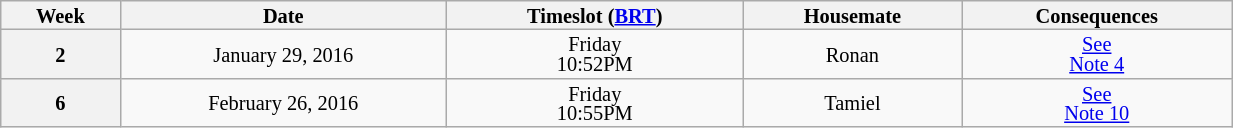<table class="wikitable" style="width:65%; text-align:center; font-size:85%; line-height:13px;">
<tr>
<th>Week</th>
<th>Date</th>
<th>Timeslot (<a href='#'>BRT</a>)</th>
<th>Housemate</th>
<th>Consequences</th>
</tr>
<tr>
<th>2</th>
<td>January 29, 2016</td>
<td>Friday<br>10:52PM</td>
<td>Ronan</td>
<td><a href='#'>See<br>Note 4</a></td>
</tr>
<tr>
<th>6</th>
<td>February 26, 2016</td>
<td>Friday<br>10:55PM</td>
<td>Tamiel</td>
<td><a href='#'>See<br>Note 10</a></td>
</tr>
</table>
